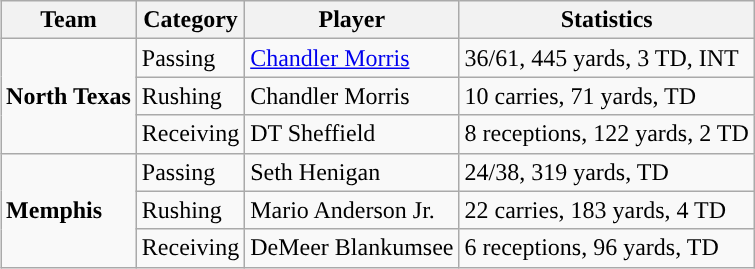<table class="wikitable" style="float: right;">
<tr>
<th>Team</th>
<th>Category</th>
<th>Player</th>
<th>Statistics</th>
</tr>
<tr>
<td rowspan=3><strong>North Texas</strong></td>
<td>Passing</td>
<td><a href='#'>Chandler Morris</a></td>
<td>36/61, 445 yards, 3 TD, INT</td>
</tr>
<tr>
<td>Rushing</td>
<td>Chandler Morris</td>
<td>10 carries, 71 yards, TD</td>
</tr>
<tr>
<td>Receiving</td>
<td>DT Sheffield</td>
<td>8 receptions, 122 yards, 2 TD</td>
</tr>
<tr>
<td rowspan=3><strong>Memphis</strong></td>
<td>Passing</td>
<td>Seth Henigan</td>
<td>24/38, 319 yards, TD</td>
</tr>
<tr>
<td>Rushing</td>
<td>Mario Anderson Jr.</td>
<td>22 carries, 183 yards, 4 TD</td>
</tr>
<tr>
<td>Receiving</td>
<td>DeMeer Blankumsee</td>
<td>6 receptions, 96 yards, TD</td>
</tr>
</table>
